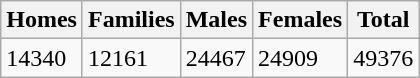<table class="wikitable">
<tr>
<th>Homes</th>
<th>Families</th>
<th>Males</th>
<th>Females</th>
<th>Total</th>
</tr>
<tr>
<td>14340</td>
<td>12161</td>
<td>24467</td>
<td>24909</td>
<td>49376</td>
</tr>
</table>
